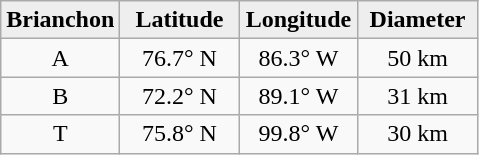<table class="wikitable">
<tr>
<th width="25%" style="background:#eeeeee;">Brianchon</th>
<th width="25%" style="background:#eeeeee;">Latitude</th>
<th width="25%" style="background:#eeeeee;">Longitude</th>
<th width="25%" style="background:#eeeeee;">Diameter</th>
</tr>
<tr>
<td align="center">A</td>
<td align="center">76.7° N</td>
<td align="center">86.3° W</td>
<td align="center">50 km</td>
</tr>
<tr>
<td align="center">B</td>
<td align="center">72.2° N</td>
<td align="center">89.1° W</td>
<td align="center">31 km</td>
</tr>
<tr>
<td align="center">T</td>
<td align="center">75.8° N</td>
<td align="center">99.8° W</td>
<td align="center">30 km</td>
</tr>
</table>
